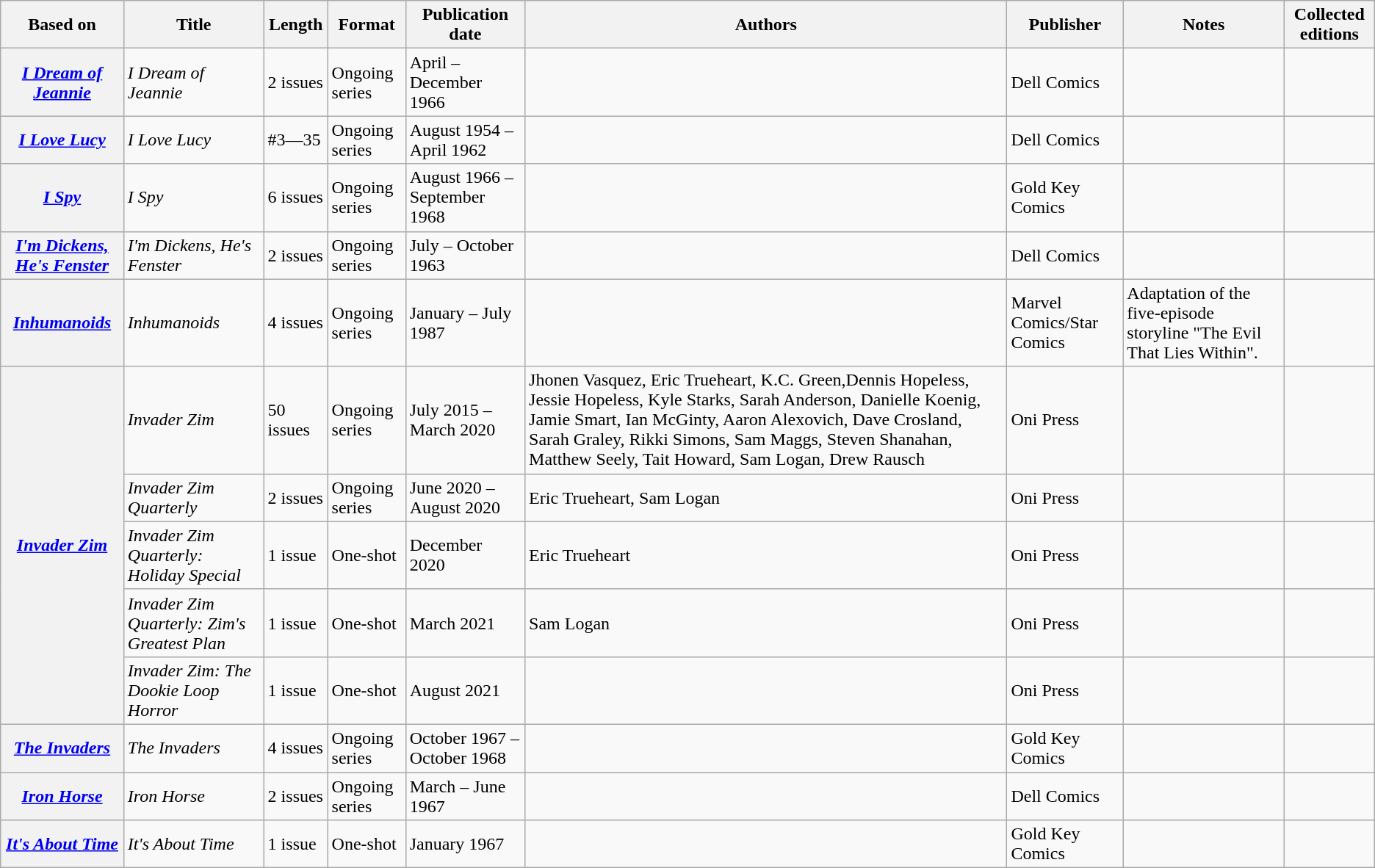<table class="wikitable mw-collapsible">
<tr>
<th>Based on</th>
<th>Title</th>
<th>Length</th>
<th>Format</th>
<th>Publication date</th>
<th>Authors</th>
<th>Publisher</th>
<th>Notes</th>
<th>Collected editions</th>
</tr>
<tr>
<th><em><a href='#'>I Dream of Jeannie</a></em></th>
<td><em>I Dream of Jeannie</em></td>
<td>2 issues</td>
<td>Ongoing series</td>
<td>April – December 1966</td>
<td></td>
<td>Dell Comics</td>
<td></td>
<td></td>
</tr>
<tr>
<th><em><a href='#'>I Love Lucy</a></em></th>
<td><em>I Love Lucy</em></td>
<td>#3—35</td>
<td>Ongoing series</td>
<td>August 1954 – April 1962</td>
<td></td>
<td>Dell Comics</td>
<td></td>
<td></td>
</tr>
<tr>
<th><em><a href='#'>I Spy</a></em></th>
<td><em>I Spy</em></td>
<td>6 issues</td>
<td>Ongoing series</td>
<td>August 1966 – September 1968</td>
<td></td>
<td>Gold Key Comics</td>
<td></td>
<td></td>
</tr>
<tr>
<th><em><a href='#'>I'm Dickens, He's Fenster</a></em></th>
<td><em>I'm Dickens, He's Fenster</em></td>
<td>2 issues</td>
<td>Ongoing series</td>
<td>July – October 1963</td>
<td></td>
<td>Dell Comics</td>
<td></td>
<td></td>
</tr>
<tr>
<th><em><a href='#'>Inhumanoids</a></em></th>
<td><em>Inhumanoids</em></td>
<td>4 issues</td>
<td>Ongoing series</td>
<td>January – July 1987</td>
<td></td>
<td>Marvel Comics/Star Comics</td>
<td>Adaptation of the five-episode storyline "The Evil That Lies Within".</td>
<td></td>
</tr>
<tr>
<th rowspan="5"><em><a href='#'>Invader Zim</a></em></th>
<td><em>Invader Zim</em></td>
<td>50 issues</td>
<td>Ongoing series</td>
<td>July 2015 – March 2020</td>
<td>Jhonen Vasquez, Eric Trueheart, K.C. Green,Dennis Hopeless, Jessie Hopeless, Kyle Starks, Sarah Anderson, Danielle Koenig, Jamie Smart, Ian McGinty, Aaron Alexovich, Dave Crosland, Sarah Graley, Rikki Simons, Sam Maggs, Steven Shanahan, Matthew Seely, Tait Howard, Sam Logan, Drew Rausch</td>
<td>Oni Press</td>
<td></td>
<td></td>
</tr>
<tr>
<td><em>Invader Zim Quarterly</em></td>
<td>2 issues</td>
<td>Ongoing series</td>
<td>June 2020 – August 2020</td>
<td>Eric Trueheart, Sam Logan</td>
<td>Oni Press</td>
<td></td>
<td></td>
</tr>
<tr>
<td><em>Invader Zim Quarterly: Holiday Special</em></td>
<td>1 issue</td>
<td>One-shot</td>
<td>December 2020</td>
<td>Eric Trueheart</td>
<td>Oni Press</td>
<td></td>
<td></td>
</tr>
<tr>
<td><em>Invader Zim Quarterly: Zim's Greatest Plan</em></td>
<td>1 issue</td>
<td>One-shot</td>
<td>March 2021</td>
<td>Sam Logan</td>
<td>Oni Press</td>
<td></td>
<td></td>
</tr>
<tr>
<td><em>Invader Zim: The Dookie Loop Horror</em></td>
<td>1 issue</td>
<td>One-shot</td>
<td>August 2021</td>
<td></td>
<td>Oni Press</td>
<td></td>
<td></td>
</tr>
<tr>
<th><em><a href='#'>The Invaders</a></em></th>
<td><em>The Invaders</em></td>
<td>4 issues</td>
<td>Ongoing series</td>
<td>October 1967 – October 1968</td>
<td></td>
<td>Gold Key Comics</td>
<td></td>
<td></td>
</tr>
<tr>
<th><em><a href='#'>Iron Horse</a></em></th>
<td><em>Iron Horse</em></td>
<td>2 issues</td>
<td>Ongoing series</td>
<td>March – June 1967</td>
<td></td>
<td>Dell Comics</td>
<td></td>
<td></td>
</tr>
<tr>
<th><em><a href='#'>It's About Time</a></em></th>
<td><em>It's About Time</em></td>
<td>1 issue</td>
<td>One-shot</td>
<td>January 1967</td>
<td></td>
<td>Gold Key Comics</td>
<td></td>
<td></td>
</tr>
</table>
